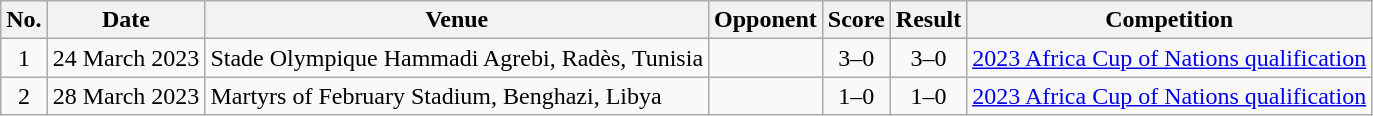<table class="wikitable sortable">
<tr>
<th scope="col">No.</th>
<th scope="col">Date</th>
<th scope="col">Venue</th>
<th scope="col">Opponent</th>
<th scope="col">Score</th>
<th scope="col">Result</th>
<th scope="col">Competition</th>
</tr>
<tr>
<td align="center">1</td>
<td>24 March 2023</td>
<td>Stade Olympique Hammadi Agrebi, Radès, Tunisia</td>
<td></td>
<td align="center">3–0</td>
<td align="center">3–0</td>
<td><a href='#'>2023 Africa Cup of Nations qualification</a></td>
</tr>
<tr>
<td align="center">2</td>
<td>28 March 2023</td>
<td>Martyrs of February Stadium, Benghazi, Libya</td>
<td></td>
<td align="center">1–0</td>
<td align="center">1–0</td>
<td><a href='#'>2023 Africa Cup of Nations qualification</a></td>
</tr>
</table>
